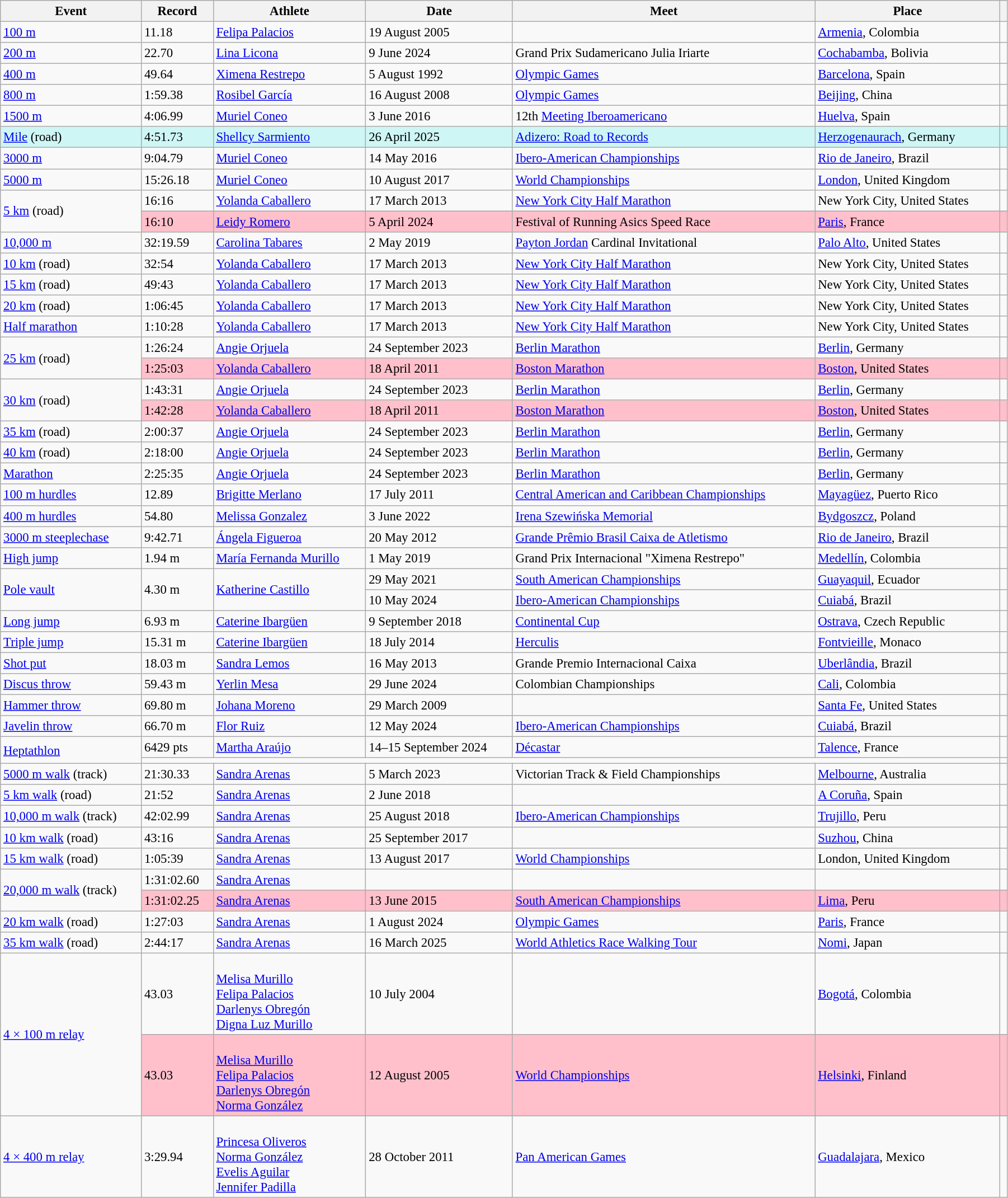<table class="wikitable" style="font-size:95%; width: 95%;">
<tr>
<th>Event</th>
<th>Record</th>
<th>Athlete</th>
<th>Date</th>
<th>Meet</th>
<th>Place</th>
<th></th>
</tr>
<tr>
<td><a href='#'>100 m</a></td>
<td>11.18 </td>
<td><a href='#'>Felipa Palacios</a></td>
<td>19 August 2005</td>
<td></td>
<td><a href='#'>Armenia</a>, Colombia</td>
<td></td>
</tr>
<tr>
<td><a href='#'>200 m</a></td>
<td>22.70  </td>
<td><a href='#'>Lina Licona</a></td>
<td>9 June 2024</td>
<td>Grand Prix Sudamericano Julia Iriarte</td>
<td><a href='#'>Cochabamba</a>, Bolivia</td>
<td></td>
</tr>
<tr>
<td><a href='#'>400 m</a></td>
<td>49.64</td>
<td><a href='#'>Ximena Restrepo</a></td>
<td>5 August 1992</td>
<td><a href='#'>Olympic Games</a></td>
<td><a href='#'>Barcelona</a>, Spain</td>
<td></td>
</tr>
<tr>
<td><a href='#'>800 m</a></td>
<td>1:59.38</td>
<td><a href='#'>Rosibel García</a></td>
<td>16 August 2008</td>
<td><a href='#'>Olympic Games</a></td>
<td><a href='#'>Beijing</a>, China</td>
<td></td>
</tr>
<tr>
<td><a href='#'>1500 m</a></td>
<td>4:06.99</td>
<td><a href='#'>Muriel Coneo</a></td>
<td>3 June 2016</td>
<td>12th <a href='#'>Meeting Iberoamericano</a></td>
<td><a href='#'>Huelva</a>, Spain</td>
<td></td>
</tr>
<tr bgcolor=#CEF6F5>
<td><a href='#'>Mile</a> (road)</td>
<td>4:51.73</td>
<td><a href='#'>Shellcy Sarmiento</a></td>
<td>26 April 2025</td>
<td><a href='#'>Adizero: Road to Records</a></td>
<td><a href='#'>Herzogenaurach</a>, Germany</td>
<td></td>
</tr>
<tr>
<td><a href='#'>3000 m</a></td>
<td>9:04.79</td>
<td><a href='#'>Muriel Coneo</a></td>
<td>14 May 2016</td>
<td><a href='#'>Ibero-American Championships</a></td>
<td><a href='#'>Rio de Janeiro</a>, Brazil</td>
<td></td>
</tr>
<tr>
<td><a href='#'>5000 m</a></td>
<td>15:26.18</td>
<td><a href='#'>Muriel Coneo</a></td>
<td>10 August 2017</td>
<td><a href='#'>World Championships</a></td>
<td><a href='#'>London</a>, United Kingdom</td>
<td></td>
</tr>
<tr>
<td rowspan=2><a href='#'>5 km</a> (road)</td>
<td>16:16</td>
<td><a href='#'>Yolanda Caballero</a></td>
<td>17 March 2013</td>
<td><a href='#'>New York City Half Marathon</a></td>
<td>New York City, United States</td>
<td></td>
</tr>
<tr style="background:pink">
<td>16:10</td>
<td><a href='#'>Leidy Romero</a></td>
<td>5 April 2024</td>
<td>Festival of Running Asics Speed Race</td>
<td><a href='#'>Paris</a>, France</td>
<td></td>
</tr>
<tr>
<td><a href='#'>10,000 m</a></td>
<td>32:19.59</td>
<td><a href='#'>Carolina Tabares</a></td>
<td>2 May 2019</td>
<td><a href='#'>Payton Jordan</a> Cardinal Invitational</td>
<td><a href='#'>Palo Alto</a>, United States</td>
<td></td>
</tr>
<tr>
<td><a href='#'>10 km</a> (road)</td>
<td>32:54</td>
<td><a href='#'>Yolanda Caballero</a></td>
<td>17 March 2013</td>
<td><a href='#'>New York City Half Marathon</a></td>
<td>New York City, United States</td>
<td></td>
</tr>
<tr>
<td><a href='#'>15 km</a> (road)</td>
<td>49:43</td>
<td><a href='#'>Yolanda Caballero</a></td>
<td>17 March 2013</td>
<td><a href='#'>New York City Half Marathon</a></td>
<td>New York City, United States</td>
<td></td>
</tr>
<tr>
<td><a href='#'>20 km</a> (road)</td>
<td>1:06:45</td>
<td><a href='#'>Yolanda Caballero</a></td>
<td>17 March 2013</td>
<td><a href='#'>New York City Half Marathon</a></td>
<td>New York City, United States</td>
<td></td>
</tr>
<tr>
<td><a href='#'>Half marathon</a></td>
<td>1:10:28 </td>
<td><a href='#'>Yolanda Caballero</a></td>
<td>17 March 2013</td>
<td><a href='#'>New York City Half Marathon</a></td>
<td>New York City, United States</td>
<td></td>
</tr>
<tr>
<td rowspan=2><a href='#'>25 km</a> (road)</td>
<td>1:26:24</td>
<td><a href='#'>Angie Orjuela</a></td>
<td>24 September 2023</td>
<td><a href='#'>Berlin Marathon</a></td>
<td><a href='#'>Berlin</a>, Germany</td>
<td></td>
</tr>
<tr style="background:pink">
<td>1:25:03  </td>
<td><a href='#'>Yolanda Caballero</a></td>
<td>18 April 2011</td>
<td><a href='#'>Boston Marathon</a></td>
<td><a href='#'>Boston</a>, United States</td>
<td></td>
</tr>
<tr>
<td rowspan=2><a href='#'>30 km</a> (road)</td>
<td>1:43:31</td>
<td><a href='#'>Angie Orjuela</a></td>
<td>24 September 2023</td>
<td><a href='#'>Berlin Marathon</a></td>
<td><a href='#'>Berlin</a>, Germany</td>
<td></td>
</tr>
<tr style="background:pink">
<td>1:42:28  </td>
<td><a href='#'>Yolanda Caballero</a></td>
<td>18 April 2011</td>
<td><a href='#'>Boston Marathon</a></td>
<td><a href='#'>Boston</a>, United States</td>
<td></td>
</tr>
<tr>
<td><a href='#'>35 km</a> (road)</td>
<td>2:00:37</td>
<td><a href='#'>Angie Orjuela</a></td>
<td>24 September 2023</td>
<td><a href='#'>Berlin Marathon</a></td>
<td><a href='#'>Berlin</a>, Germany</td>
<td></td>
</tr>
<tr>
<td><a href='#'>40 km</a> (road)</td>
<td>2:18:00</td>
<td><a href='#'>Angie Orjuela</a></td>
<td>24 September 2023</td>
<td><a href='#'>Berlin Marathon</a></td>
<td><a href='#'>Berlin</a>, Germany</td>
<td></td>
</tr>
<tr>
<td><a href='#'>Marathon</a></td>
<td>2:25:35</td>
<td><a href='#'>Angie Orjuela</a></td>
<td>24 September 2023</td>
<td><a href='#'>Berlin Marathon</a></td>
<td><a href='#'>Berlin</a>, Germany</td>
<td></td>
</tr>
<tr>
<td><a href='#'>100 m hurdles</a></td>
<td>12.89 </td>
<td><a href='#'>Brigitte Merlano</a></td>
<td>17 July 2011</td>
<td><a href='#'>Central American and Caribbean Championships</a></td>
<td><a href='#'>Mayagüez</a>, Puerto Rico</td>
<td></td>
</tr>
<tr>
<td><a href='#'>400 m hurdles</a></td>
<td>54.80</td>
<td><a href='#'>Melissa Gonzalez</a></td>
<td>3 June 2022</td>
<td><a href='#'>Irena Szewińska Memorial</a></td>
<td><a href='#'>Bydgoszcz</a>, Poland</td>
<td></td>
</tr>
<tr>
<td><a href='#'>3000 m steeplechase</a></td>
<td>9:42.71</td>
<td><a href='#'>Ángela Figueroa</a></td>
<td>20 May 2012</td>
<td><a href='#'>Grande Prêmio Brasil Caixa de Atletismo</a></td>
<td><a href='#'>Rio de Janeiro</a>, Brazil</td>
<td></td>
</tr>
<tr>
<td><a href='#'>High jump</a></td>
<td>1.94 m </td>
<td><a href='#'>María Fernanda Murillo</a></td>
<td>1 May 2019</td>
<td>Grand Prix Internacional "Ximena Restrepo"</td>
<td><a href='#'>Medellín</a>, Colombia</td>
<td></td>
</tr>
<tr>
<td rowspan=2><a href='#'>Pole vault</a></td>
<td rowspan=2>4.30 m</td>
<td rowspan=2><a href='#'>Katherine Castillo</a></td>
<td>29 May 2021</td>
<td><a href='#'>South American Championships</a></td>
<td><a href='#'>Guayaquil</a>, Ecuador</td>
<td></td>
</tr>
<tr>
<td>10 May 2024</td>
<td><a href='#'>Ibero-American Championships</a></td>
<td><a href='#'>Cuiabá</a>, Brazil</td>
<td></td>
</tr>
<tr>
<td><a href='#'>Long jump</a></td>
<td>6.93 m </td>
<td><a href='#'>Caterine Ibargüen</a></td>
<td>9 September 2018</td>
<td><a href='#'>Continental Cup</a></td>
<td><a href='#'>Ostrava</a>, Czech Republic</td>
<td></td>
</tr>
<tr>
<td><a href='#'>Triple jump</a></td>
<td>15.31 m </td>
<td><a href='#'>Caterine Ibargüen</a></td>
<td>18 July 2014</td>
<td><a href='#'>Herculis</a></td>
<td><a href='#'>Fontvieille</a>, Monaco</td>
<td></td>
</tr>
<tr>
<td><a href='#'>Shot put</a></td>
<td>18.03 m</td>
<td><a href='#'>Sandra Lemos</a></td>
<td>16 May 2013</td>
<td>Grande Premio Internacional Caixa</td>
<td><a href='#'>Uberlândia</a>, Brazil</td>
<td></td>
</tr>
<tr>
<td><a href='#'>Discus throw</a></td>
<td>59.43 m </td>
<td><a href='#'>Yerlin Mesa</a></td>
<td>29 June 2024</td>
<td>Colombian Championships</td>
<td><a href='#'>Cali</a>, Colombia</td>
<td></td>
</tr>
<tr>
<td><a href='#'>Hammer throw</a></td>
<td>69.80 m</td>
<td><a href='#'>Johana Moreno</a></td>
<td>29 March 2009</td>
<td></td>
<td><a href='#'>Santa Fe</a>, United States</td>
<td></td>
</tr>
<tr>
<td><a href='#'>Javelin throw</a></td>
<td>66.70 m</td>
<td><a href='#'>Flor Ruiz</a></td>
<td>12 May 2024</td>
<td><a href='#'>Ibero-American Championships</a></td>
<td><a href='#'>Cuiabá</a>, Brazil</td>
<td></td>
</tr>
<tr>
<td rowspan=2><a href='#'>Heptathlon</a></td>
<td>6429 pts</td>
<td><a href='#'>Martha Araújo</a></td>
<td>14–15 September 2024</td>
<td><a href='#'>Décastar</a></td>
<td><a href='#'>Talence</a>, France</td>
<td></td>
</tr>
<tr>
<td colspan=5></td>
<td></td>
</tr>
<tr>
<td><a href='#'>5000 m walk</a> (track)</td>
<td>21:30.33</td>
<td><a href='#'>Sandra Arenas</a></td>
<td>5 March 2023</td>
<td>Victorian Track & Field Championships</td>
<td><a href='#'>Melbourne</a>, Australia</td>
<td></td>
</tr>
<tr>
<td><a href='#'>5 km walk</a> (road)</td>
<td>21:52</td>
<td><a href='#'>Sandra Arenas</a></td>
<td>2 June 2018</td>
<td></td>
<td><a href='#'>A Coruña</a>, Spain</td>
<td></td>
</tr>
<tr>
<td><a href='#'>10,000 m walk</a> (track)</td>
<td>42:02.99</td>
<td><a href='#'>Sandra Arenas</a></td>
<td>25 August 2018</td>
<td><a href='#'>Ibero-American Championships</a></td>
<td><a href='#'>Trujillo</a>, Peru</td>
<td></td>
</tr>
<tr>
<td><a href='#'>10 km walk</a> (road)</td>
<td>43:16</td>
<td><a href='#'>Sandra Arenas</a></td>
<td>25 September 2017</td>
<td></td>
<td><a href='#'>Suzhou</a>, China</td>
<td></td>
</tr>
<tr>
<td><a href='#'>15 km walk</a> (road)</td>
<td>1:05:39</td>
<td><a href='#'>Sandra Arenas</a></td>
<td>13 August 2017</td>
<td><a href='#'>World Championships</a></td>
<td>London, United Kingdom</td>
<td></td>
</tr>
<tr>
<td rowspan=2><a href='#'>20,000 m walk</a> (track)</td>
<td>1:31:02.60</td>
<td><a href='#'>Sandra Arenas</a></td>
<td></td>
<td></td>
<td></td>
<td></td>
</tr>
<tr style="background:pink">
<td>1:31:02.25</td>
<td><a href='#'>Sandra Arenas</a></td>
<td>13 June 2015</td>
<td><a href='#'>South American Championships</a></td>
<td><a href='#'>Lima</a>, Peru</td>
<td></td>
</tr>
<tr>
<td><a href='#'>20 km walk</a> (road)</td>
<td>1:27:03</td>
<td><a href='#'>Sandra Arenas</a></td>
<td>1 August 2024</td>
<td><a href='#'>Olympic Games</a></td>
<td><a href='#'>Paris</a>, France</td>
<td></td>
</tr>
<tr>
<td><a href='#'>35 km walk</a> (road)</td>
<td>2:44:17</td>
<td><a href='#'>Sandra Arenas</a></td>
<td>16 March 2025</td>
<td><a href='#'>World Athletics Race Walking Tour</a></td>
<td><a href='#'>Nomi</a>, Japan</td>
<td></td>
</tr>
<tr>
<td rowspan=2><a href='#'>4 × 100 m relay</a></td>
<td>43.03 </td>
<td><br><a href='#'>Melisa Murillo</a><br><a href='#'>Felipa Palacios</a><br><a href='#'>Darlenys Obregón</a><br><a href='#'>Digna Luz Murillo</a></td>
<td>10 July 2004</td>
<td></td>
<td><a href='#'>Bogotá</a>, Colombia</td>
<td></td>
</tr>
<tr style="background:pink">
<td>43.03</td>
<td><br><a href='#'>Melisa Murillo</a><br><a href='#'>Felipa Palacios</a><br><a href='#'>Darlenys Obregón</a><br><a href='#'>Norma González</a></td>
<td>12 August 2005</td>
<td><a href='#'>World Championships</a></td>
<td><a href='#'>Helsinki</a>, Finland</td>
<td></td>
</tr>
<tr>
<td><a href='#'>4 × 400 m relay</a></td>
<td>3:29.94 </td>
<td><br><a href='#'>Princesa Oliveros</a><br><a href='#'>Norma González</a><br><a href='#'>Evelis Aguilar</a><br><a href='#'>Jennifer Padilla</a></td>
<td>28 October 2011</td>
<td><a href='#'>Pan American Games</a></td>
<td><a href='#'>Guadalajara</a>, Mexico</td>
<td></td>
</tr>
</table>
